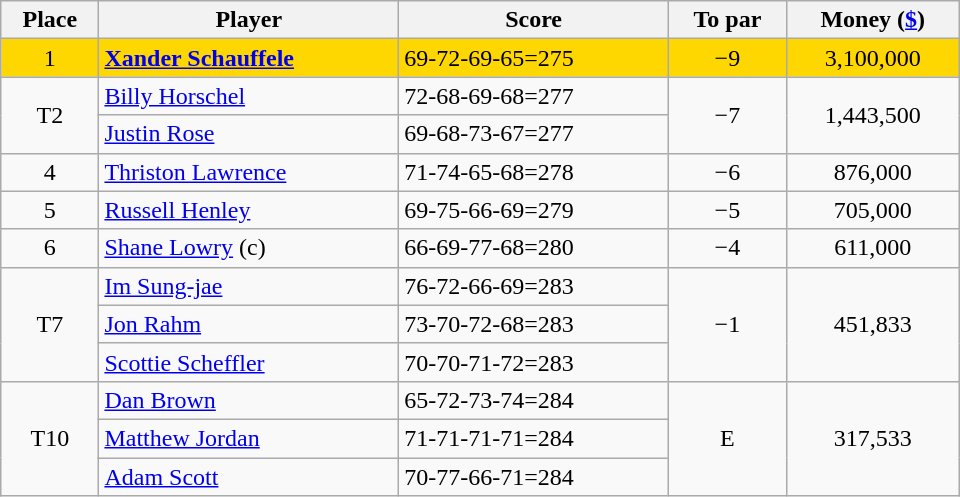<table class="wikitable" style="width:40em;margin-bottom:0;">
<tr>
<th>Place</th>
<th>Player</th>
<th>Score</th>
<th>To par</th>
<th>Money (<a href='#'>$</a>)</th>
</tr>
<tr style="background:gold">
<td align=center>1</td>
<td> <strong><a href='#'>Xander Schauffele</a></strong></td>
<td>69-72-69-65=275</td>
<td align=center>−9</td>
<td align=center>3,100,000</td>
</tr>
<tr>
<td rowspan=2 align=center>T2</td>
<td> <a href='#'>Billy Horschel</a></td>
<td>72-68-69-68=277</td>
<td rowspan=2 align=center>−7</td>
<td rowspan=2 align=center>1,443,500</td>
</tr>
<tr>
<td> <a href='#'>Justin Rose</a></td>
<td>69-68-73-67=277</td>
</tr>
<tr>
<td align=center>4</td>
<td> <a href='#'>Thriston Lawrence</a></td>
<td>71-74-65-68=278</td>
<td align=center>−6</td>
<td align=center>876,000</td>
</tr>
<tr>
<td align=center>5</td>
<td> <a href='#'>Russell Henley</a></td>
<td>69-75-66-69=279</td>
<td align=center>−5</td>
<td align=center>705,000</td>
</tr>
<tr>
<td align=center>6</td>
<td> <a href='#'>Shane Lowry</a> (c)</td>
<td>66-69-77-68=280</td>
<td align=center>−4</td>
<td align=center>611,000</td>
</tr>
<tr>
<td rowspan=3 align=center>T7</td>
<td> <a href='#'>Im Sung-jae</a></td>
<td>76-72-66-69=283</td>
<td rowspan=3 align=center>−1</td>
<td rowspan=3 align=center>451,833</td>
</tr>
<tr>
<td> <a href='#'>Jon Rahm</a></td>
<td>73-70-72-68=283</td>
</tr>
<tr>
<td> <a href='#'>Scottie Scheffler</a></td>
<td>70-70-71-72=283</td>
</tr>
<tr>
<td rowspan=3 align=center>T10</td>
<td> <a href='#'>Dan Brown</a></td>
<td>65-72-73-74=284</td>
<td rowspan=3 align=center>E</td>
<td rowspan=3 align=center>317,533</td>
</tr>
<tr>
<td> <a href='#'>Matthew Jordan</a></td>
<td>71-71-71-71=284</td>
</tr>
<tr>
<td> <a href='#'>Adam Scott</a></td>
<td>70-77-66-71=284</td>
</tr>
</table>
